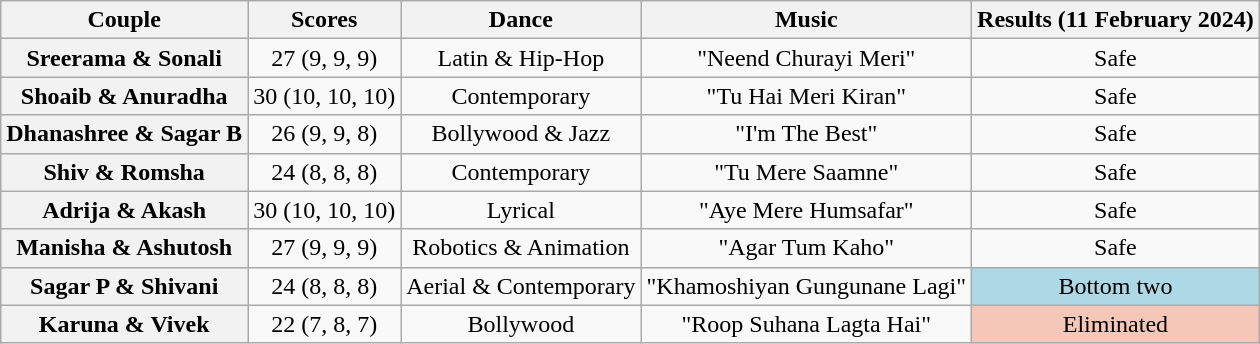<table class="wikitable plainrowheaders sortable" style="text-align:center;">
<tr>
<th class="sortable" scope="col" style="text-align:center">Couple</th>
<th scope="col">Scores</th>
<th class="unsortable" scope="col">Dance</th>
<th scope="col" class="unsortable">Music</th>
<th scope="col" class="unsortable">Results (11 February 2024)</th>
</tr>
<tr>
<th>Sreerama & Sonali</th>
<td>27 (9, 9, 9)</td>
<td>Latin & Hip-Hop</td>
<td>"Neend Churayi Meri"</td>
<td>Safe</td>
</tr>
<tr>
<th>Shoaib & Anuradha</th>
<td>30 (10, 10, 10)</td>
<td>Contemporary</td>
<td>"Tu Hai Meri Kiran"</td>
<td>Safe</td>
</tr>
<tr>
<th>Dhanashree & Sagar B</th>
<td>26 (9, 9, 8)</td>
<td>Bollywood & Jazz</td>
<td>"I'm The Best"</td>
<td>Safe</td>
</tr>
<tr>
<th>Shiv & Romsha</th>
<td>24 (8, 8, 8)</td>
<td>Contemporary</td>
<td>"Tu Mere Saamne"</td>
<td>Safe</td>
</tr>
<tr>
<th>Adrija & Akash</th>
<td>30 (10, 10, 10)</td>
<td>Lyrical</td>
<td>"Aye Mere Humsafar"</td>
<td>Safe</td>
</tr>
<tr>
<th>Manisha & Ashutosh</th>
<td>27 (9, 9, 9)</td>
<td>Robotics & Animation</td>
<td>"Agar Tum Kaho"</td>
<td>Safe</td>
</tr>
<tr>
<th>Sagar P & Shivani</th>
<td>24 (8, 8, 8)</td>
<td>Aerial & Contemporary</td>
<td>"Khamoshiyan Gungunane Lagi"</td>
<td bgcolor = lightblue>Bottom two</td>
</tr>
<tr>
<th>Karuna & Vivek</th>
<td>22 (7, 8, 7)</td>
<td>Bollywood</td>
<td>"Roop Suhana Lagta Hai"</td>
<td bgcolor = #f4c7b8>Eliminated</td>
</tr>
</table>
